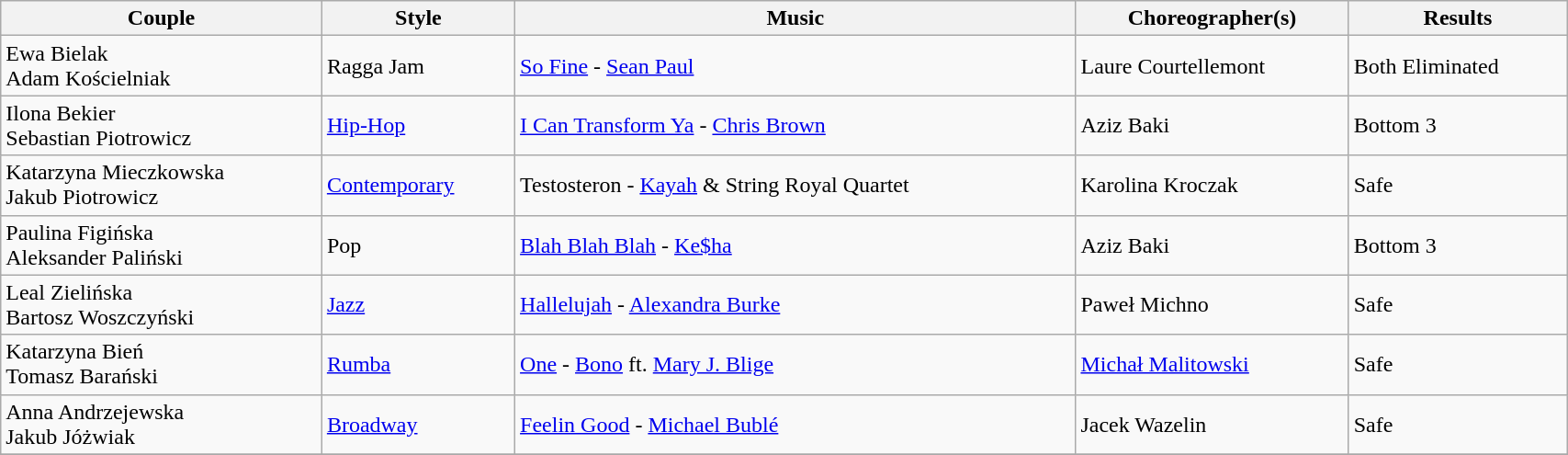<table class="wikitable" width="90%">
<tr>
<th>Couple</th>
<th>Style</th>
<th>Music</th>
<th>Choreographer(s)</th>
<th>Results</th>
</tr>
<tr>
<td>Ewa Bielak<br>Adam Kościelniak</td>
<td>Ragga Jam</td>
<td><a href='#'>So Fine</a> - <a href='#'>Sean Paul</a></td>
<td>Laure Courtellemont</td>
<td>Both Eliminated</td>
</tr>
<tr>
<td>Ilona Bekier<br>Sebastian Piotrowicz</td>
<td><a href='#'>Hip-Hop</a></td>
<td><a href='#'>I Can Transform Ya</a> - <a href='#'>Chris Brown</a></td>
<td>Aziz Baki</td>
<td>Bottom 3</td>
</tr>
<tr>
<td>Katarzyna Mieczkowska<br>Jakub Piotrowicz</td>
<td><a href='#'>Contemporary</a></td>
<td>Testosteron - <a href='#'>Kayah</a> & String Royal Quartet</td>
<td>Karolina Kroczak</td>
<td>Safe</td>
</tr>
<tr>
<td>Paulina Figińska<br>Aleksander Paliński</td>
<td>Pop</td>
<td><a href='#'>Blah Blah Blah</a> - <a href='#'>Ke$ha</a></td>
<td>Aziz Baki</td>
<td>Bottom 3</td>
</tr>
<tr>
<td>Leal Zielińska<br>Bartosz Woszczyński</td>
<td><a href='#'>Jazz</a></td>
<td><a href='#'>Hallelujah</a> - <a href='#'>Alexandra Burke</a></td>
<td>Paweł Michno</td>
<td>Safe</td>
</tr>
<tr>
<td>Katarzyna Bień<br>Tomasz Barański</td>
<td><a href='#'>Rumba</a></td>
<td><a href='#'>One</a> - <a href='#'>Bono</a> ft. <a href='#'>Mary J. Blige</a></td>
<td><a href='#'>Michał Malitowski</a></td>
<td>Safe</td>
</tr>
<tr>
<td>Anna Andrzejewska<br>Jakub Jóżwiak</td>
<td><a href='#'>Broadway</a></td>
<td><a href='#'>Feelin Good</a> - <a href='#'>Michael Bublé</a></td>
<td>Jacek Wazelin</td>
<td>Safe</td>
</tr>
<tr>
</tr>
</table>
